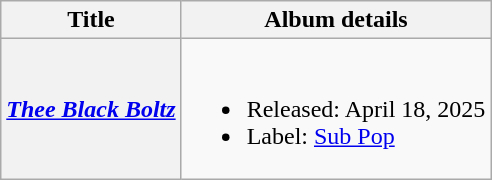<table class="wikitable plainrowheaders" border="1">
<tr>
<th scope="col">Title</th>
<th scope="col">Album details</th>
</tr>
<tr>
<th scope="row"><em><a href='#'>Thee Black Boltz</a></em></th>
<td><br><ul><li>Released: April 18, 2025</li><li>Label: <a href='#'>Sub Pop</a></li></ul></td>
</tr>
</table>
